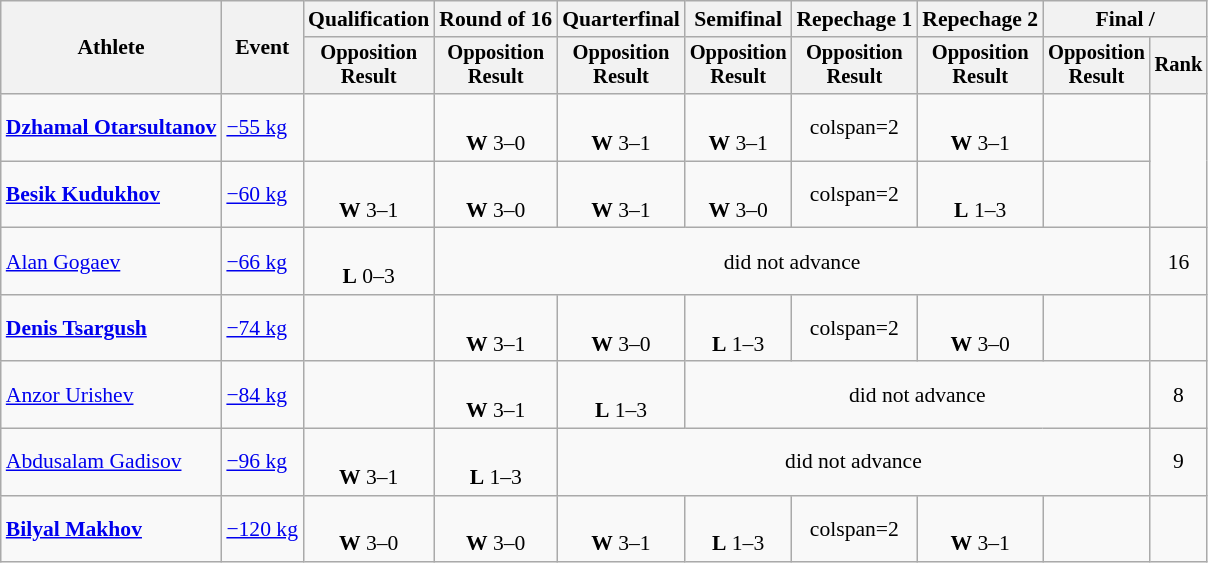<table class="wikitable" style="font-size:90%">
<tr>
<th rowspan="2">Athlete</th>
<th rowspan="2">Event</th>
<th>Qualification</th>
<th>Round of 16</th>
<th>Quarterfinal</th>
<th>Semifinal</th>
<th>Repechage 1</th>
<th>Repechage 2</th>
<th colspan=2>Final / </th>
</tr>
<tr style="font-size: 95%">
<th>Opposition<br>Result</th>
<th>Opposition<br>Result</th>
<th>Opposition<br>Result</th>
<th>Opposition<br>Result</th>
<th>Opposition<br>Result</th>
<th>Opposition<br>Result</th>
<th>Opposition<br>Result</th>
<th>Rank</th>
</tr>
<tr align=center>
<td align=left><strong><a href='#'>Dzhamal Otarsultanov</a></strong></td>
<td align=left><a href='#'>−55 kg</a></td>
<td></td>
<td><br><strong>W</strong> 3–0 <sup></sup></td>
<td><br><strong>W</strong> 3–1 <sup></sup></td>
<td><br><strong>W</strong> 3–1 <sup></sup></td>
<td>colspan=2 </td>
<td><br><strong>W</strong> 3–1 <sup></sup></td>
<td></td>
</tr>
<tr align=center>
<td align=left><strong><a href='#'>Besik Kudukhov</a></strong></td>
<td align=left><a href='#'>−60 kg</a></td>
<td><br><strong>W</strong> 3–1 <sup></sup></td>
<td><br><strong>W</strong> 3–0 <sup></sup></td>
<td><br><strong>W</strong> 3–1 <sup></sup></td>
<td><br><strong>W</strong> 3–0 <sup></sup></td>
<td>colspan=2 </td>
<td><br><strong>L</strong> 1–3 <sup></sup></td>
<td></td>
</tr>
<tr align=center>
<td align=left><a href='#'>Alan Gogaev</a></td>
<td align=left><a href='#'>−66 kg</a></td>
<td><br><strong>L</strong> 0–3 <sup></sup></td>
<td colspan=6>did not advance</td>
<td>16</td>
</tr>
<tr align=center>
<td align=left><strong><a href='#'>Denis Tsargush</a></strong></td>
<td align=left><a href='#'>−74 kg</a></td>
<td></td>
<td><br><strong>W</strong> 3–1 <sup></sup></td>
<td><br><strong>W</strong> 3–0 <sup></sup></td>
<td><br><strong>L</strong> 1–3 <sup></sup></td>
<td>colspan=2 </td>
<td><br><strong>W</strong> 3–0 <sup></sup></td>
<td></td>
</tr>
<tr align=center>
<td align=left><a href='#'>Anzor Urishev</a></td>
<td align=left><a href='#'>−84 kg</a></td>
<td></td>
<td><br><strong>W</strong> 3–1 <sup></sup></td>
<td><br><strong>L</strong> 1–3 <sup></sup></td>
<td colspan=4>did not advance</td>
<td>8</td>
</tr>
<tr align=center>
<td align=left><a href='#'>Abdusalam Gadisov</a></td>
<td align=left><a href='#'>−96 kg</a></td>
<td><br><strong>W</strong> 3–1 <sup></sup></td>
<td><br><strong>L</strong> 1–3 <sup></sup></td>
<td colspan=5>did not advance</td>
<td>9</td>
</tr>
<tr align=center>
<td align=left><strong><a href='#'>Bilyal Makhov</a></strong></td>
<td align=left><a href='#'>−120 kg</a></td>
<td><br><strong>W</strong> 3–0 <sup></sup></td>
<td><br><strong>W</strong> 3–0 <sup></sup></td>
<td><br><strong>W</strong> 3–1 <sup></sup></td>
<td><br><strong>L</strong> 1–3 <sup></sup></td>
<td>colspan=2 </td>
<td><br><strong>W</strong> 3–1 <sup></sup></td>
<td></td>
</tr>
</table>
